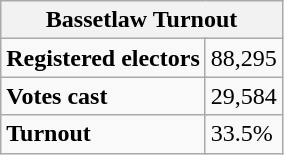<table class="wikitable" border="1">
<tr>
<th colspan="5">Bassetlaw Turnout</th>
</tr>
<tr>
<td colspan="2"><strong>Registered electors</strong></td>
<td colspan="3">88,295</td>
</tr>
<tr>
<td colspan="2"><strong>Votes cast</strong></td>
<td colspan="3">29,584</td>
</tr>
<tr>
<td colspan="2"><strong>Turnout</strong></td>
<td colspan="3">33.5%</td>
</tr>
</table>
